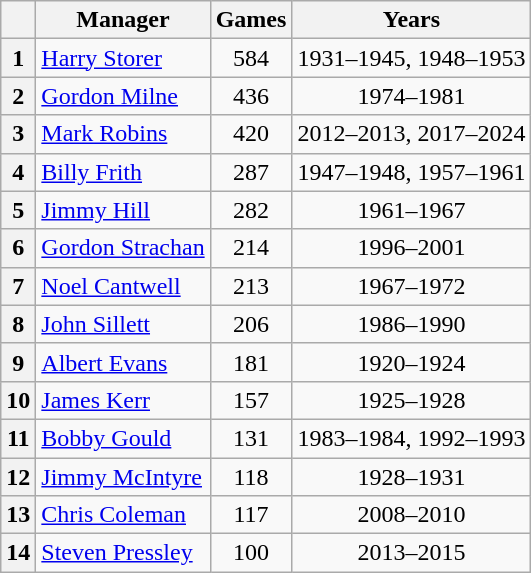<table class="wikitable" style="text-align:center">
<tr>
<th></th>
<th>Manager</th>
<th>Games</th>
<th>Years</th>
</tr>
<tr>
<th>1</th>
<td align=left> <a href='#'>Harry Storer</a></td>
<td>584</td>
<td>1931–1945, 1948–1953</td>
</tr>
<tr>
<th>2</th>
<td align=left> <a href='#'>Gordon Milne</a></td>
<td>436</td>
<td>1974–1981</td>
</tr>
<tr>
<th>3</th>
<td align="left"> <a href='#'>Mark Robins</a></td>
<td>420</td>
<td>2012–2013, 2017–2024</td>
</tr>
<tr>
<th>4</th>
<td align=left> <a href='#'>Billy Frith</a></td>
<td>287</td>
<td>1947–1948, 1957–1961</td>
</tr>
<tr>
<th>5</th>
<td align=left> <a href='#'>Jimmy Hill</a></td>
<td>282</td>
<td>1961–1967</td>
</tr>
<tr>
<th>6</th>
<td align="left"> <a href='#'>Gordon Strachan</a></td>
<td>214</td>
<td>1996–2001</td>
</tr>
<tr>
<th>7</th>
<td align="left"> <a href='#'>Noel Cantwell</a></td>
<td>213</td>
<td>1967–1972</td>
</tr>
<tr>
<th>8</th>
<td align="left"> <a href='#'>John Sillett</a></td>
<td>206</td>
<td>1986–1990</td>
</tr>
<tr>
<th>9</th>
<td align=left> <a href='#'>Albert Evans</a></td>
<td>181</td>
<td>1920–1924</td>
</tr>
<tr>
<th>10</th>
<td align=left> <a href='#'>James Kerr</a></td>
<td>157</td>
<td>1925–1928</td>
</tr>
<tr>
<th>11</th>
<td align=left> <a href='#'>Bobby Gould</a></td>
<td>131</td>
<td>1983–1984, 1992–1993</td>
</tr>
<tr>
<th>12</th>
<td align=left> <a href='#'>Jimmy McIntyre</a></td>
<td>118</td>
<td>1928–1931</td>
</tr>
<tr>
<th>13</th>
<td align=left> <a href='#'>Chris Coleman</a></td>
<td>117</td>
<td>2008–2010</td>
</tr>
<tr>
<th>14</th>
<td align=left> <a href='#'>Steven Pressley</a></td>
<td>100</td>
<td>2013–2015</td>
</tr>
</table>
